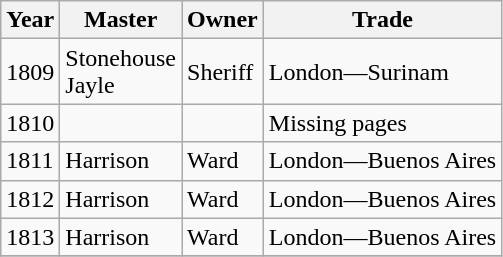<table class="sortable wikitable">
<tr>
<th>Year</th>
<th>Master</th>
<th>Owner</th>
<th>Trade</th>
</tr>
<tr>
<td>1809</td>
<td>Stonehouse<br>Jayle</td>
<td>Sheriff</td>
<td>London—Surinam</td>
</tr>
<tr>
<td>1810</td>
<td></td>
<td></td>
<td>Missing pages</td>
</tr>
<tr>
<td>1811</td>
<td>Harrison</td>
<td>Ward</td>
<td>London—Buenos Aires</td>
</tr>
<tr>
<td>1812</td>
<td>Harrison</td>
<td>Ward</td>
<td>London—Buenos Aires</td>
</tr>
<tr>
<td>1813</td>
<td>Harrison</td>
<td>Ward</td>
<td>London—Buenos Aires</td>
</tr>
<tr>
</tr>
</table>
